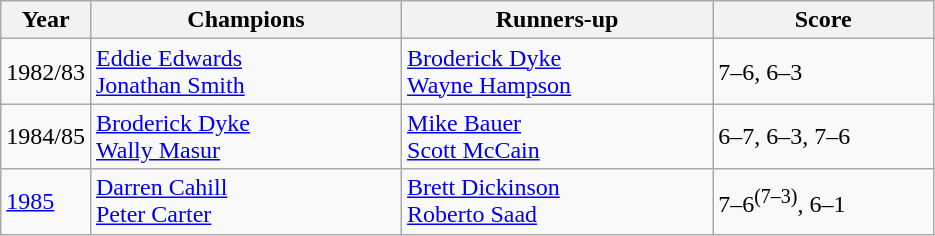<table class="wikitable">
<tr>
<th style="width:40px">Year</th>
<th style="width:200px">Champions</th>
<th style="width:200px">Runners-up</th>
<th style="width:140px">Score</th>
</tr>
<tr>
<td>1982/83</td>
<td> <a href='#'>Eddie Edwards</a><br> <a href='#'>Jonathan Smith</a></td>
<td> <a href='#'>Broderick Dyke</a><br> <a href='#'>Wayne Hampson</a></td>
<td>7–6, 6–3</td>
</tr>
<tr>
<td>1984/85</td>
<td> <a href='#'>Broderick Dyke</a><br> <a href='#'>Wally Masur</a></td>
<td> <a href='#'>Mike Bauer</a><br> <a href='#'>Scott McCain</a></td>
<td>6–7, 6–3, 7–6</td>
</tr>
<tr>
<td><a href='#'>1985</a></td>
<td> <a href='#'>Darren Cahill</a><br> <a href='#'>Peter Carter</a></td>
<td> <a href='#'>Brett Dickinson</a><br> <a href='#'>Roberto Saad</a></td>
<td>7–6<sup>(7–3)</sup>, 6–1</td>
</tr>
</table>
